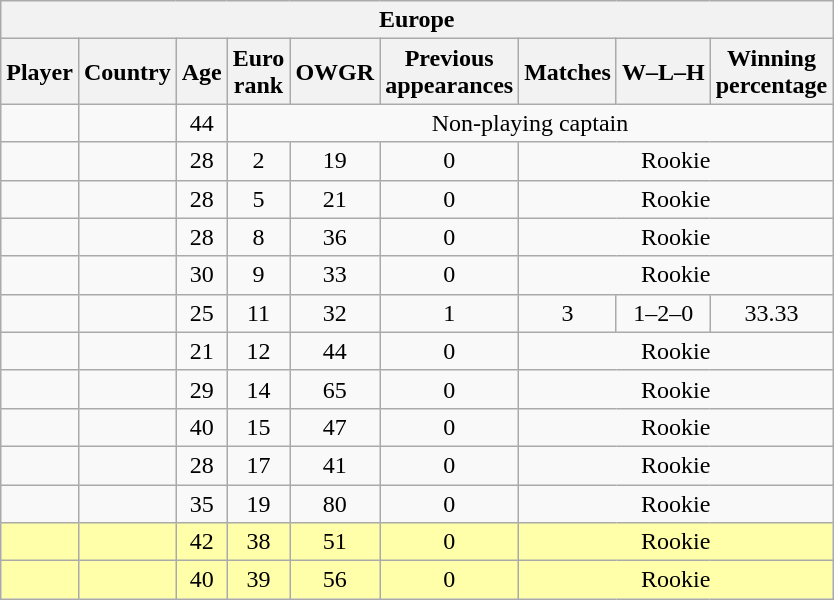<table class="wikitable sortable" style="text-align:center">
<tr>
<th colspan=9>Europe</th>
</tr>
<tr>
<th>Player</th>
<th>Country</th>
<th>Age</th>
<th data-sort-type="number">Euro<br>rank</th>
<th data-sort-type="number">OWGR</th>
<th data-sort-type="number">Previous<br>appearances</th>
<th data-sort-type="number">Matches</th>
<th data-sort-type="number">W–L–H</th>
<th data-sort-type="number">Winning<br>percentage</th>
</tr>
<tr>
<td align=left></td>
<td align=left></td>
<td>44</td>
<td colspan=6>Non-playing captain</td>
</tr>
<tr>
<td align=left></td>
<td align=left></td>
<td>28</td>
<td>2</td>
<td>19</td>
<td>0</td>
<td colspan=3>Rookie</td>
</tr>
<tr>
<td align=left></td>
<td align=left></td>
<td>28</td>
<td>5</td>
<td>21</td>
<td>0</td>
<td colspan=3>Rookie</td>
</tr>
<tr>
<td align=left></td>
<td align=left></td>
<td>28</td>
<td>8</td>
<td>36</td>
<td>0</td>
<td colspan=3>Rookie</td>
</tr>
<tr>
<td align=left></td>
<td align=left></td>
<td>30</td>
<td>9</td>
<td>33</td>
<td>0</td>
<td colspan=3>Rookie</td>
</tr>
<tr>
<td align=left></td>
<td align=left></td>
<td>25</td>
<td>11</td>
<td>32</td>
<td>1</td>
<td>3</td>
<td>1–2–0</td>
<td>33.33</td>
</tr>
<tr>
<td align=left></td>
<td align=left></td>
<td>21</td>
<td>12</td>
<td>44</td>
<td>0</td>
<td colspan=3>Rookie</td>
</tr>
<tr>
<td align=left></td>
<td align=left></td>
<td>29</td>
<td>14</td>
<td>65</td>
<td>0</td>
<td colspan=3>Rookie</td>
</tr>
<tr>
<td align=left></td>
<td align=left></td>
<td>40</td>
<td>15</td>
<td>47</td>
<td>0</td>
<td colspan=3>Rookie</td>
</tr>
<tr>
<td align=left></td>
<td align=left></td>
<td>28</td>
<td>17</td>
<td>41</td>
<td>0</td>
<td colspan=3>Rookie</td>
</tr>
<tr>
<td align=left></td>
<td align=left></td>
<td>35</td>
<td>19</td>
<td>80</td>
<td>0</td>
<td colspan=3>Rookie</td>
</tr>
<tr style="background:#ffa;">
<td align=left></td>
<td align=left></td>
<td>42</td>
<td>38</td>
<td>51</td>
<td>0</td>
<td colspan=3>Rookie</td>
</tr>
<tr style="background:#ffa;">
<td align=left></td>
<td align=left></td>
<td>40</td>
<td>39</td>
<td>56</td>
<td>0</td>
<td colspan=3>Rookie</td>
</tr>
</table>
